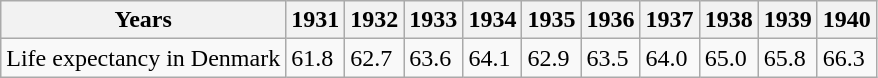<table class="wikitable">
<tr>
<th>Years</th>
<th>1931</th>
<th>1932</th>
<th>1933</th>
<th>1934</th>
<th>1935</th>
<th>1936</th>
<th>1937</th>
<th>1938</th>
<th>1939</th>
<th>1940</th>
</tr>
<tr>
<td>Life expectancy in Denmark</td>
<td>61.8</td>
<td>62.7</td>
<td>63.6</td>
<td>64.1</td>
<td>62.9</td>
<td>63.5</td>
<td>64.0</td>
<td>65.0</td>
<td>65.8</td>
<td>66.3</td>
</tr>
</table>
